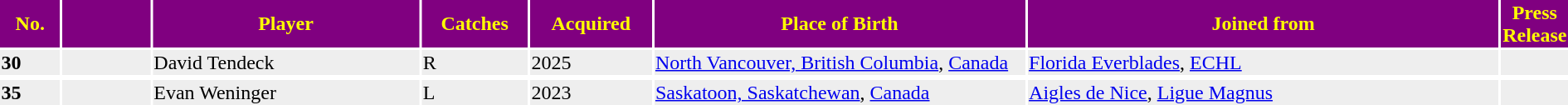<table>
<tr bgcolor="purple" style="color: yellow">
<th width=4%>No.</th>
<th width=6%></th>
<th width=18%>Player</th>
<th width=7%>Catches</th>
<th width=8%>Acquired</th>
<th width=25%>Place of Birth</th>
<th width=32%>Joined from</th>
<th width=10%>Press Release</th>
</tr>
<tr style="background:#eee;">
<td><strong>30</strong></td>
<td></td>
<td align="left">David Tendeck</td>
<td>R</td>
<td>2025</td>
<td><a href='#'>North Vancouver, British Columbia</a>, <a href='#'>Canada</a></td>
<td><a href='#'>Florida Everblades</a>, <a href='#'>ECHL</a></td>
<td></td>
</tr>
<tr>
</tr>
<tr style="background:#eee;">
<td><strong>35</strong></td>
<td></td>
<td align="left">Evan Weninger</td>
<td>L</td>
<td>2023</td>
<td><a href='#'>Saskatoon, Saskatchewan</a>, <a href='#'>Canada</a></td>
<td><a href='#'>Aigles de Nice</a>, <a href='#'>Ligue Magnus</a></td>
<td></td>
</tr>
</table>
